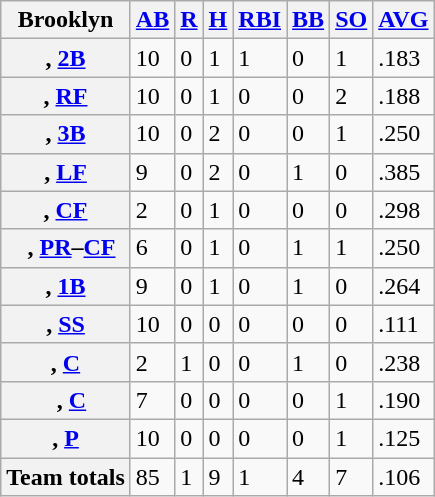<table class="wikitable sortable plainrowheaders" border="2">
<tr>
<th scope="col">Brooklyn</th>
<th scope="col"><a href='#'>AB</a></th>
<th scope="col"><a href='#'>R</a></th>
<th scope="col"><a href='#'>H</a></th>
<th scope="col"><a href='#'>RBI</a></th>
<th scope="col"><a href='#'>BB</a></th>
<th scope="col"><a href='#'>SO</a></th>
<th scope="col"><a href='#'>AVG</a></th>
</tr>
<tr>
<th scope="row">, <a href='#'>2B</a></th>
<td>10</td>
<td>0</td>
<td>1</td>
<td>1</td>
<td>0</td>
<td>1</td>
<td>.183</td>
</tr>
<tr>
<th scope="row">, <a href='#'>RF</a></th>
<td>10</td>
<td>0</td>
<td>1</td>
<td>0</td>
<td>0</td>
<td>2</td>
<td>.188</td>
</tr>
<tr>
<th scope="row">, <a href='#'>3B</a></th>
<td>10</td>
<td>0</td>
<td>2</td>
<td>0</td>
<td>0</td>
<td>1</td>
<td>.250</td>
</tr>
<tr>
<th scope="row">, <a href='#'>LF</a></th>
<td>9</td>
<td>0</td>
<td>2</td>
<td>0</td>
<td>1</td>
<td>0</td>
<td>.385</td>
</tr>
<tr>
<th scope="row">, <a href='#'>CF</a></th>
<td>2</td>
<td>0</td>
<td>1</td>
<td>0</td>
<td>0</td>
<td>0</td>
<td>.298</td>
</tr>
<tr>
<th scope="row">  , <a href='#'>PR</a>–<a href='#'>CF</a></th>
<td>6</td>
<td>0</td>
<td>1</td>
<td>0</td>
<td>1</td>
<td>1</td>
<td>.250</td>
</tr>
<tr>
<th scope="row">, <a href='#'>1B</a></th>
<td>9</td>
<td>0</td>
<td>1</td>
<td>0</td>
<td>1</td>
<td>0</td>
<td>.264</td>
</tr>
<tr>
<th scope="row">, <a href='#'>SS</a></th>
<td>10</td>
<td>0</td>
<td>0</td>
<td>0</td>
<td>0</td>
<td>0</td>
<td>.111</td>
</tr>
<tr>
<th scope="row">, <a href='#'>C</a></th>
<td>2</td>
<td>1</td>
<td>0</td>
<td>0</td>
<td>1</td>
<td>0</td>
<td>.238</td>
</tr>
<tr>
<th scope="row">  , <a href='#'>C</a></th>
<td>7</td>
<td>0</td>
<td>0</td>
<td>0</td>
<td>0</td>
<td>1</td>
<td>.190</td>
</tr>
<tr>
<th scope="row">, <a href='#'>P</a></th>
<td>10</td>
<td>0</td>
<td>0</td>
<td>0</td>
<td>0</td>
<td>1</td>
<td>.125</td>
</tr>
<tr class="sortbottom">
<th scope="row"><strong>Team totals</strong></th>
<td>85</td>
<td>1</td>
<td>9</td>
<td>1</td>
<td>4</td>
<td>7</td>
<td>.106</td>
</tr>
</table>
